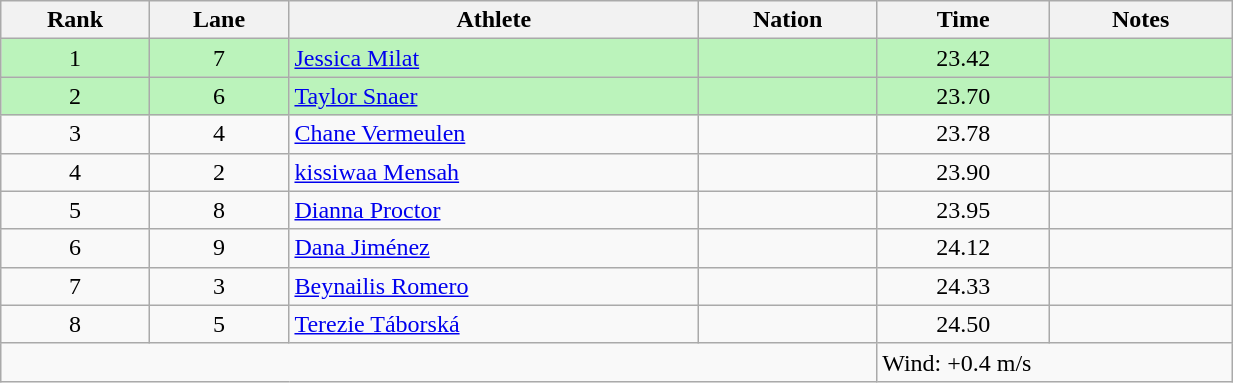<table class="wikitable sortable" style="text-align:center;width: 65%;">
<tr>
<th scope="col">Rank</th>
<th scope="col">Lane</th>
<th scope="col">Athlete</th>
<th scope="col">Nation</th>
<th scope="col">Time</th>
<th scope="col">Notes</th>
</tr>
<tr bgcolor=bbf3bb>
<td>1</td>
<td>7</td>
<td align=left><a href='#'>Jessica Milat</a></td>
<td align=left></td>
<td>23.42</td>
<td></td>
</tr>
<tr bgcolor=bbf3bb>
<td>2</td>
<td>6</td>
<td align=left><a href='#'>Taylor Snaer</a></td>
<td align=left></td>
<td>23.70</td>
<td></td>
</tr>
<tr>
<td>3</td>
<td>4</td>
<td align=left><a href='#'>Chane Vermeulen</a></td>
<td align=left></td>
<td>23.78</td>
<td></td>
</tr>
<tr>
<td>4</td>
<td>2</td>
<td align=left><a href='#'>kissiwaa Mensah</a></td>
<td align=left></td>
<td>23.90</td>
<td></td>
</tr>
<tr>
<td>5</td>
<td>8</td>
<td align=left><a href='#'>Dianna Proctor</a></td>
<td align=left></td>
<td>23.95</td>
<td></td>
</tr>
<tr>
<td>6</td>
<td>9</td>
<td align=left><a href='#'>Dana Jiménez</a></td>
<td align=left></td>
<td>24.12</td>
<td></td>
</tr>
<tr>
<td>7</td>
<td>3</td>
<td align=left><a href='#'>Beynailis Romero</a></td>
<td align=left></td>
<td>24.33</td>
<td></td>
</tr>
<tr>
<td>8</td>
<td>5</td>
<td align=left><a href='#'>Terezie Táborská</a></td>
<td align=left></td>
<td>24.50</td>
<td></td>
</tr>
<tr class="sortbottom">
<td colspan="4"></td>
<td colspan="2" style="text-align:left;">Wind: +0.4 m/s</td>
</tr>
</table>
